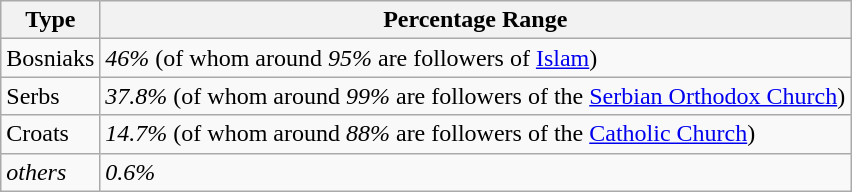<table class="wikitable">
<tr>
<th>Type</th>
<th>Percentage Range</th>
</tr>
<tr>
<td>Bosniaks</td>
<td><em>46%</em> (of whom around <em>95%</em> are followers of <a href='#'>Islam</a>)</td>
</tr>
<tr>
<td>Serbs</td>
<td><em>37.8%</em> (of whom around <em>99%</em> are followers of the <a href='#'>Serbian Orthodox Church</a>)</td>
</tr>
<tr>
<td>Croats</td>
<td><em>14.7%</em> (of whom around <em>88%</em> are followers of the <a href='#'>Catholic Church</a>)</td>
</tr>
<tr>
<td><em>others</em></td>
<td><em>0.6%</em></td>
</tr>
</table>
